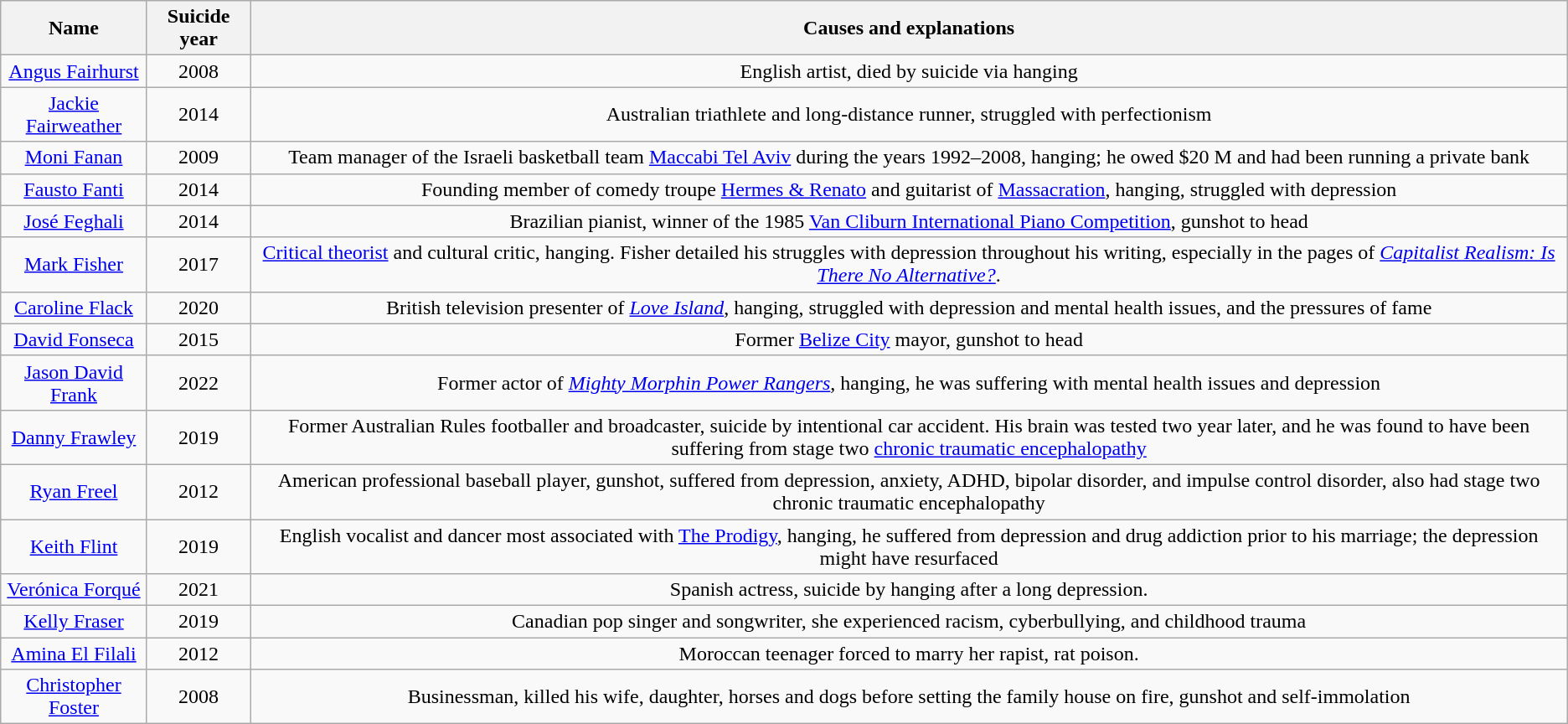<table class="wikitable sortable" style="text-align: center;">
<tr>
<th>Name</th>
<th>Suicide year</th>
<th>Causes and explanations</th>
</tr>
<tr>
<td><a href='#'>Angus Fairhurst</a></td>
<td>2008</td>
<td>English artist, died by suicide via hanging</td>
</tr>
<tr>
<td><a href='#'>Jackie Fairweather</a></td>
<td>2014</td>
<td>Australian triathlete and long-distance runner, struggled with perfectionism</td>
</tr>
<tr>
<td><a href='#'>Moni Fanan</a></td>
<td>2009</td>
<td>Team manager of the Israeli basketball team <a href='#'>Maccabi Tel Aviv</a> during the years 1992–2008, hanging; he owed $20 M and had been running a private bank</td>
</tr>
<tr>
<td><a href='#'>Fausto Fanti</a></td>
<td>2014</td>
<td>Founding member of comedy troupe <a href='#'>Hermes & Renato</a> and guitarist of <a href='#'>Massacration</a>, hanging, struggled with depression</td>
</tr>
<tr>
<td><a href='#'>José Feghali</a></td>
<td>2014</td>
<td>Brazilian pianist, winner of the 1985 <a href='#'>Van Cliburn International Piano Competition</a>, gunshot to head</td>
</tr>
<tr>
<td><a href='#'>Mark Fisher</a></td>
<td>2017</td>
<td><a href='#'>Critical theorist</a> and cultural critic, hanging. Fisher detailed his struggles with depression throughout his writing, especially in the pages of <em><a href='#'>Capitalist Realism: Is There No Alternative?</a></em>.</td>
</tr>
<tr>
<td><a href='#'>Caroline Flack</a></td>
<td>2020</td>
<td>British television presenter of <em><a href='#'>Love Island</a></em>, hanging, struggled with depression and mental health issues, and the pressures of fame</td>
</tr>
<tr>
<td><a href='#'>David Fonseca</a></td>
<td>2015</td>
<td>Former <a href='#'>Belize City</a> mayor, gunshot to head</td>
</tr>
<tr>
<td><a href='#'>Jason David Frank</a></td>
<td>2022</td>
<td>Former actor of <em><a href='#'>Mighty Morphin Power Rangers</a></em>, hanging, he was suffering with mental health issues and depression</td>
</tr>
<tr>
<td><a href='#'>Danny Frawley</a></td>
<td>2019</td>
<td>Former Australian Rules footballer and broadcaster, suicide by intentional car accident. His brain was tested two year later, and he was found to have been suffering from stage two <a href='#'>chronic traumatic encephalopathy</a></td>
</tr>
<tr>
<td><a href='#'>Ryan Freel</a></td>
<td>2012</td>
<td>American professional baseball player, gunshot, suffered from depression, anxiety, ADHD, bipolar disorder, and impulse control disorder, also had stage two chronic traumatic encephalopathy</td>
</tr>
<tr>
<td><a href='#'>Keith Flint</a></td>
<td>2019</td>
<td>English vocalist and dancer most associated with <a href='#'>The Prodigy</a>, hanging, he suffered from depression and drug addiction prior to his marriage; the depression might have resurfaced</td>
</tr>
<tr>
<td><a href='#'>Verónica Forqué</a></td>
<td>2021</td>
<td>Spanish actress, suicide by hanging after a long depression.</td>
</tr>
<tr>
<td><a href='#'>Kelly Fraser</a></td>
<td>2019</td>
<td>Canadian pop singer and songwriter, she experienced racism, cyberbullying, and childhood trauma</td>
</tr>
<tr>
<td><a href='#'>Amina El Filali</a></td>
<td>2012</td>
<td>Moroccan teenager forced to marry her rapist, rat poison.</td>
</tr>
<tr>
<td><a href='#'>Christopher Foster</a></td>
<td>2008</td>
<td>Businessman, killed his wife, daughter, horses and dogs before setting the family house on fire, gunshot and self-immolation</td>
</tr>
</table>
